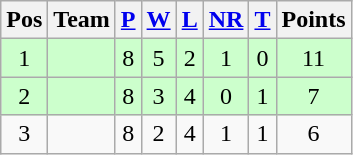<table class="wikitable">
<tr>
<th>Pos</th>
<th>Team</th>
<th><a href='#'>P</a></th>
<th><a href='#'>W</a></th>
<th><a href='#'>L</a></th>
<th><a href='#'>NR</a></th>
<th><a href='#'>T</a></th>
<th>Points</th>
</tr>
<tr align="center" bgcolor="#ccffcc">
<td>1</td>
<td align="left"></td>
<td>8</td>
<td>5</td>
<td>2</td>
<td>1</td>
<td>0</td>
<td>11</td>
</tr>
<tr align="center" bgcolor="#ccffcc">
<td>2</td>
<td align="left"></td>
<td>8</td>
<td>3</td>
<td>4</td>
<td>0</td>
<td>1</td>
<td>7</td>
</tr>
<tr align="center">
<td>3</td>
<td align="left"></td>
<td>8</td>
<td>2</td>
<td>4</td>
<td>1</td>
<td>1</td>
<td>6</td>
</tr>
</table>
